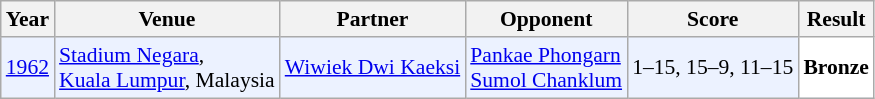<table class="sortable wikitable" style="font-size: 90%;">
<tr>
<th>Year</th>
<th>Venue</th>
<th>Partner</th>
<th>Opponent</th>
<th>Score</th>
<th>Result</th>
</tr>
<tr style="background:#ECF2FF">
<td align="center"><a href='#'>1962</a></td>
<td align="left"><a href='#'>Stadium Negara</a>,<br> <a href='#'>Kuala Lumpur</a>, Malaysia</td>
<td align="left"> <a href='#'>Wiwiek Dwi Kaeksi</a></td>
<td align="left"> <a href='#'>Pankae Phongarn</a><br> <a href='#'>Sumol Chanklum</a></td>
<td align="left">1–15, 15–9, 11–15</td>
<td style="text-align:left; background:white"> <strong>Bronze</strong></td>
</tr>
</table>
